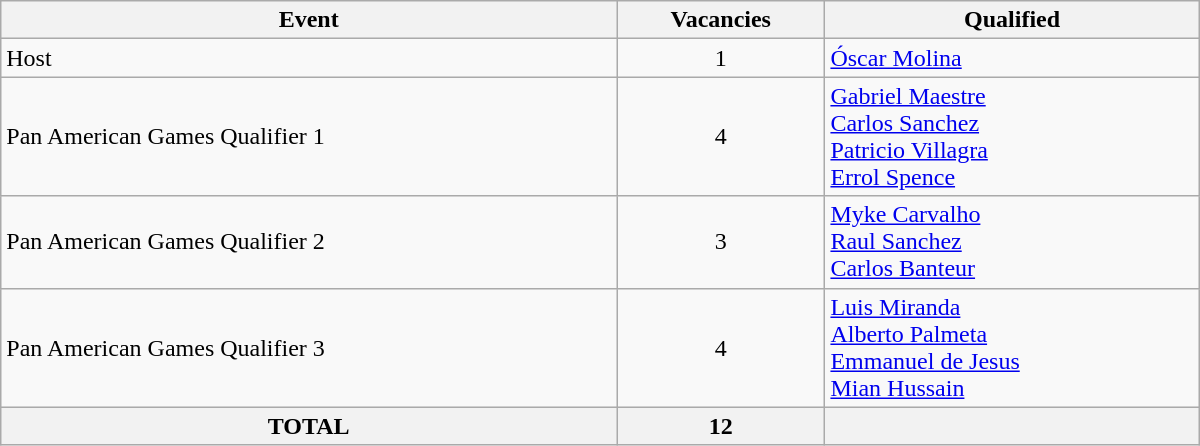<table class = "wikitable" width=800>
<tr>
<th>Event</th>
<th>Vacancies</th>
<th>Qualified</th>
</tr>
<tr>
<td>Host</td>
<td align="center">1</td>
<td> <a href='#'>Óscar Molina</a></td>
</tr>
<tr>
<td>Pan American Games Qualifier 1</td>
<td align="center">4</td>
<td> <a href='#'>Gabriel Maestre</a>  <br> <a href='#'>Carlos Sanchez</a><br>  <a href='#'>Patricio Villagra</a> <br> <a href='#'>Errol Spence</a></td>
</tr>
<tr>
<td>Pan American Games Qualifier 2</td>
<td align="center">3</td>
<td> <a href='#'>Myke Carvalho</a> <br>  <a href='#'>Raul Sanchez</a> <br> <a href='#'>Carlos Banteur</a></td>
</tr>
<tr>
<td>Pan American Games Qualifier 3</td>
<td align="center">4</td>
<td> <a href='#'>Luis Miranda</a> <br>  <a href='#'>Alberto Palmeta</a><br>  <a href='#'>Emmanuel de Jesus</a><br>   <a href='#'>Mian Hussain</a></td>
</tr>
<tr>
<th colspan="1">TOTAL</th>
<th>12</th>
<th></th>
</tr>
</table>
